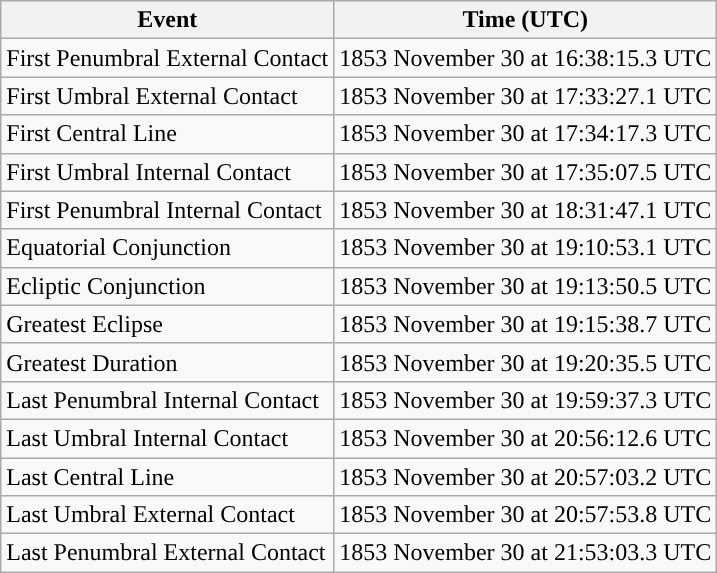<table class="wikitable">
<tr>
<th>Event</th>
<th>Time (UTC)</th>
</tr>
<tr>
<td>First Penumbral External Contact</td>
<td>1853 November 30 at 16:38:15.3 UTC</td>
</tr>
<tr>
<td>First Umbral External Contact</td>
<td>1853 November 30 at 17:33:27.1 UTC</td>
</tr>
<tr>
<td>First Central Line</td>
<td>1853 November 30 at 17:34:17.3 UTC</td>
</tr>
<tr>
<td>First Umbral Internal Contact</td>
<td>1853 November 30 at 17:35:07.5 UTC</td>
</tr>
<tr>
<td>First Penumbral Internal Contact</td>
<td>1853 November 30 at 18:31:47.1 UTC</td>
</tr>
<tr>
<td>Equatorial Conjunction</td>
<td>1853 November 30 at 19:10:53.1 UTC</td>
</tr>
<tr>
<td>Ecliptic Conjunction</td>
<td>1853 November 30 at 19:13:50.5 UTC</td>
</tr>
<tr>
<td>Greatest Eclipse</td>
<td>1853 November 30 at 19:15:38.7 UTC</td>
</tr>
<tr>
<td>Greatest Duration</td>
<td>1853 November 30 at 19:20:35.5 UTC</td>
</tr>
<tr>
<td>Last Penumbral Internal Contact</td>
<td>1853 November 30 at 19:59:37.3 UTC</td>
</tr>
<tr>
<td>Last Umbral Internal Contact</td>
<td>1853 November 30 at 20:56:12.6 UTC</td>
</tr>
<tr>
<td>Last Central Line</td>
<td>1853 November 30 at 20:57:03.2 UTC</td>
</tr>
<tr>
<td>Last Umbral External Contact</td>
<td>1853 November 30 at 20:57:53.8 UTC</td>
</tr>
<tr>
<td>Last Penumbral External Contact</td>
<td>1853 November 30 at 21:53:03.3 UTC</td>
</tr>
</table>
